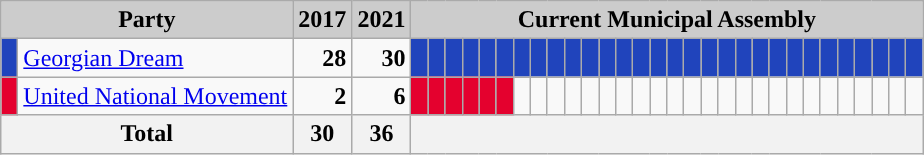<table class="wikitable">
<tr>
<th style="background:#ccc" colspan="2">Party</th>
<th style="background:#ccc">2017</th>
<th style="background:#ccc">2021</th>
<th style="background:#ccc" colspan="45">Current Municipal Assembly</th>
</tr>
<tr>
<td style="background-color: #2044bc"> </td>
<td><a href='#'>Georgian Dream</a></td>
<td style="text-align: right"><strong>28</strong></td>
<td style="text-align: right"><strong>30</strong></td>
<td style="background-color: #2044bc"> </td>
<td style="background-color: #2044bc"> </td>
<td style="background-color: #2044bc"> </td>
<td style="background-color: #2044bc"> </td>
<td style="background-color: #2044bc"> </td>
<td style="background-color: #2044bc"> </td>
<td style="background-color: #2044bc"> </td>
<td style="background-color: #2044bc"> </td>
<td style="background-color: #2044bc"> </td>
<td style="background-color: #2044bc"> </td>
<td style="background-color: #2044bc"> </td>
<td style="background-color: #2044bc"> </td>
<td style="background-color: #2044bc"> </td>
<td style="background-color: #2044bc"> </td>
<td style="background-color: #2044bc"> </td>
<td style="background-color: #2044bc"> </td>
<td style="background-color: #2044bc"> </td>
<td style="background-color: #2044bc"> </td>
<td style="background-color: #2044bc"> </td>
<td style="background-color: #2044bc"> </td>
<td style="background-color: #2044bc"> </td>
<td style="background-color: #2044bc"> </td>
<td style="background-color: #2044bc"> </td>
<td style="background-color: #2044bc"> </td>
<td style="background-color: #2044bc"> </td>
<td style="background-color: #2044bc"> </td>
<td style="background-color: #2044bc"> </td>
<td style="background-color: #2044bc"> </td>
<td style="background-color: #2044bc"> </td>
<td style="background-color: #2044bc"> </td>
</tr>
<tr>
<td style="background-color: #e4012e"> </td>
<td><a href='#'>United National Movement</a></td>
<td style="text-align: right"><strong>2</strong></td>
<td style="text-align: right"><strong>6</strong></td>
<td style="background-color: #e4012e"></td>
<td style="background-color: #e4012e"> </td>
<td style="background-color: #e4012e"> </td>
<td style="background-color: #e4012e"> </td>
<td style="background-color: #e4012e"> </td>
<td style="background-color: #e4012e"> </td>
<td></td>
<td></td>
<td></td>
<td></td>
<td></td>
<td></td>
<td></td>
<td></td>
<td></td>
<td></td>
<td></td>
<td></td>
<td></td>
<td></td>
<td></td>
<td></td>
<td></td>
<td></td>
<td></td>
<td></td>
<td></td>
<td></td>
<td></td>
<td></td>
</tr>
<tr>
<th colspan=2>Total</th>
<th align=right>30</th>
<th align=right>36</th>
<th colspan=45> </th>
</tr>
</table>
